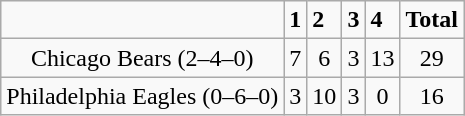<table class="wikitable" 80%>
<tr>
<td></td>
<td><strong>1</strong></td>
<td><strong>2</strong></td>
<td><strong>3</strong></td>
<td><strong>4</strong></td>
<td><strong>Total</strong></td>
</tr>
<tr style="text-align:center;" bgcolor="">
<td>Chicago Bears (2–4–0)</td>
<td>7</td>
<td>6</td>
<td>3</td>
<td>13</td>
<td>29</td>
</tr>
<tr style="text-align:center;" bgcolor="">
<td>Philadelphia Eagles (0–6–0)</td>
<td>3</td>
<td>10</td>
<td>3</td>
<td>0</td>
<td>16</td>
</tr>
</table>
